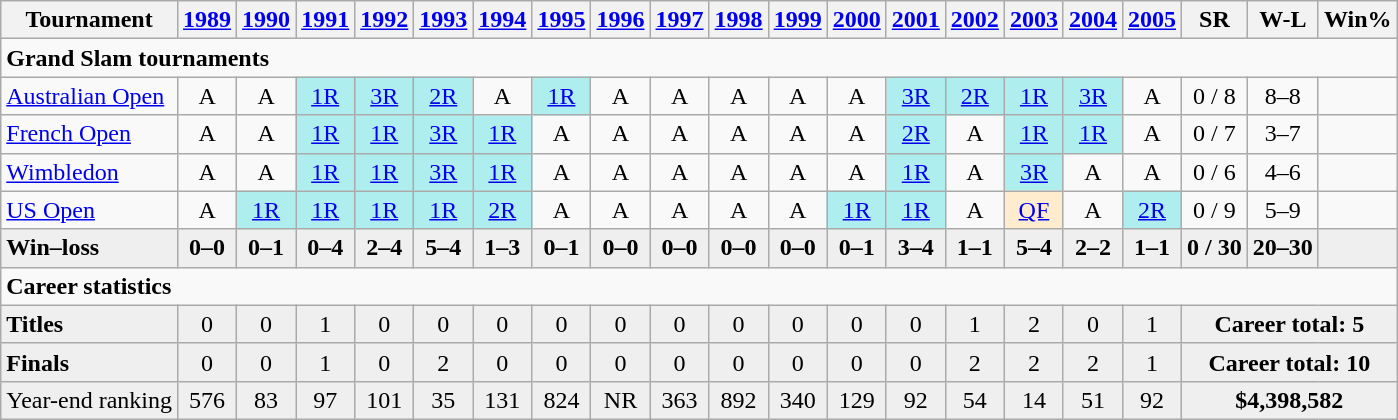<table class="nowrap wikitable" style="text-align:center;">
<tr>
<th>Tournament</th>
<th><a href='#'>1989</a></th>
<th><a href='#'>1990</a></th>
<th><a href='#'>1991</a></th>
<th><a href='#'>1992</a></th>
<th><a href='#'>1993</a></th>
<th><a href='#'>1994</a></th>
<th><a href='#'>1995</a></th>
<th><a href='#'>1996</a></th>
<th><a href='#'>1997</a></th>
<th><a href='#'>1998</a></th>
<th><a href='#'>1999</a></th>
<th><a href='#'>2000</a></th>
<th><a href='#'>2001</a></th>
<th><a href='#'>2002</a></th>
<th><a href='#'>2003</a></th>
<th><a href='#'>2004</a></th>
<th><a href='#'>2005</a></th>
<th>SR</th>
<th>W-L</th>
<th>Win%</th>
</tr>
<tr>
<td colspan=21 align=left><strong>Grand Slam tournaments</strong></td>
</tr>
<tr>
<td align="left"><a href='#'>Australian Open</a></td>
<td>A</td>
<td>A</td>
<td style="background:#afeeee;"><a href='#'>1R</a></td>
<td style="background:#afeeee;"><a href='#'>3R</a></td>
<td style="background:#afeeee;"><a href='#'>2R</a></td>
<td>A</td>
<td style="background:#afeeee;"><a href='#'>1R</a></td>
<td>A</td>
<td>A</td>
<td>A</td>
<td>A</td>
<td>A</td>
<td style="background:#afeeee;"><a href='#'>3R</a></td>
<td style="background:#afeeee;"><a href='#'>2R</a></td>
<td style="background:#afeeee;"><a href='#'>1R</a></td>
<td style="background:#afeeee;"><a href='#'>3R</a></td>
<td>A</td>
<td>0 / 8</td>
<td>8–8</td>
<td></td>
</tr>
<tr>
<td align="left"><a href='#'>French Open</a></td>
<td>A</td>
<td>A</td>
<td style="background:#afeeee;"><a href='#'>1R</a></td>
<td style="background:#afeeee;"><a href='#'>1R</a></td>
<td style="background:#afeeee;"><a href='#'>3R</a></td>
<td style="background:#afeeee;"><a href='#'>1R</a></td>
<td>A</td>
<td>A</td>
<td>A</td>
<td>A</td>
<td>A</td>
<td>A</td>
<td style="background:#afeeee;"><a href='#'>2R</a></td>
<td>A</td>
<td style="background:#afeeee;"><a href='#'>1R</a></td>
<td style="background:#afeeee;"><a href='#'>1R</a></td>
<td>A</td>
<td>0 / 7</td>
<td>3–7</td>
<td></td>
</tr>
<tr>
<td align="left"><a href='#'>Wimbledon</a></td>
<td>A</td>
<td>A</td>
<td style="background:#afeeee;"><a href='#'>1R</a></td>
<td style="background:#afeeee;"><a href='#'>1R</a></td>
<td style="background:#afeeee;"><a href='#'>3R</a></td>
<td style="background:#afeeee;"><a href='#'>1R</a></td>
<td>A</td>
<td>A</td>
<td>A</td>
<td>A</td>
<td>A</td>
<td>A</td>
<td style="background:#afeeee;"><a href='#'>1R</a></td>
<td>A</td>
<td style="background:#afeeee;"><a href='#'>3R</a></td>
<td>A</td>
<td>A</td>
<td>0 / 6</td>
<td>4–6</td>
<td></td>
</tr>
<tr>
<td align="left"><a href='#'>US Open</a></td>
<td>A</td>
<td style="background:#afeeee;"><a href='#'>1R</a></td>
<td style="background:#afeeee;"><a href='#'>1R</a></td>
<td style="background:#afeeee;"><a href='#'>1R</a></td>
<td style="background:#afeeee;"><a href='#'>1R</a></td>
<td style="background:#afeeee;"><a href='#'>2R</a></td>
<td>A</td>
<td>A</td>
<td>A</td>
<td>A</td>
<td>A</td>
<td style="background:#afeeee;"><a href='#'>1R</a></td>
<td style="background:#afeeee;"><a href='#'>1R</a></td>
<td>A</td>
<td style="background:#ffebcd;"><a href='#'>QF</a></td>
<td>A</td>
<td style="background:#afeeee;"><a href='#'>2R</a></td>
<td>0 / 9</td>
<td>5–9</td>
<td></td>
</tr>
<tr style="background:#efefef; font-weight:bold;">
<td style="text-align:left">Win–loss</td>
<td>0–0</td>
<td>0–1</td>
<td>0–4</td>
<td>2–4</td>
<td>5–4</td>
<td>1–3</td>
<td>0–1</td>
<td>0–0</td>
<td>0–0</td>
<td>0–0</td>
<td>0–0</td>
<td>0–1</td>
<td>3–4</td>
<td>1–1</td>
<td>5–4</td>
<td>2–2</td>
<td>1–1</td>
<td>0 / 30</td>
<td>20–30</td>
<td></td>
</tr>
<tr>
<td colspan=21 align=left><strong>Career statistics</strong></td>
</tr>
<tr bgcolor=efefef>
<td align=left><strong>Titles</strong></td>
<td align="center">0</td>
<td align="center">0</td>
<td align="center">1</td>
<td align="center">0</td>
<td align="center">0</td>
<td align="center">0</td>
<td align="center">0</td>
<td align="center">0</td>
<td align="center">0</td>
<td align="center">0</td>
<td align="center">0</td>
<td align="center">0</td>
<td align="center">0</td>
<td align="center">1</td>
<td align="center">2</td>
<td align="center">0</td>
<td align="center">1</td>
<td colspan="3"><strong>Career total: 5</strong></td>
</tr>
<tr bgcolor=efefef>
<td align=left><strong>Finals</strong></td>
<td align="center">0</td>
<td align="center">0</td>
<td align="center">1</td>
<td align="center">0</td>
<td align="center">2</td>
<td align="center">0</td>
<td align="center">0</td>
<td align="center">0</td>
<td align="center">0</td>
<td align="center">0</td>
<td align="center">0</td>
<td align="center">0</td>
<td align="center">0</td>
<td align="center">2</td>
<td align="center">2</td>
<td align="center">2</td>
<td align="center">1</td>
<td colspan="3"><strong>Career total: 10</strong></td>
</tr>
<tr bgcolor=efefef>
<td align=left>Year-end ranking</td>
<td align="center">576</td>
<td align="center">83</td>
<td align="center">97</td>
<td align="center">101</td>
<td align="center">35</td>
<td align="center">131</td>
<td align="center">824</td>
<td align="center">NR</td>
<td align="center">363</td>
<td align="center">892</td>
<td align="center">340</td>
<td align="center">129</td>
<td align="center">92</td>
<td align="center">54</td>
<td align="center">14</td>
<td align="center">51</td>
<td align="center">92</td>
<td colspan="3"><strong>$4,398,582</strong></td>
</tr>
</table>
